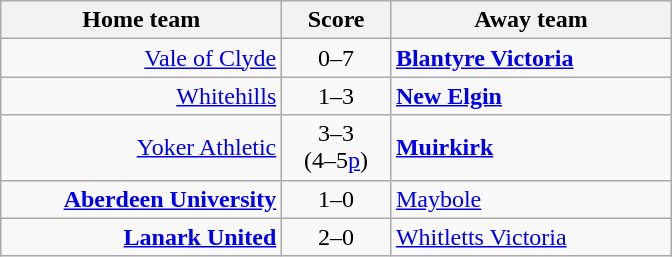<table border=0 cellpadding=4 cellspacing=0>
<tr>
<td valign="top"><br><table class="wikitable" style="border-collapse: collapse;">
<tr>
<th align="right" width="180">Home team</th>
<th align="center" width="65">Score</th>
<th align="left" width="180">Away team</th>
</tr>
<tr>
<td style="text-align: right;"><a href='#'>Vale of Clyde</a></td>
<td style="text-align: center;">0–7</td>
<td style="text-align: left;"><strong><a href='#'>Blantyre Victoria</a></strong></td>
</tr>
<tr>
<td style="text-align: right;"><a href='#'>Whitehills</a></td>
<td style="text-align: center;">1–3</td>
<td style="text-align: left;"><strong><a href='#'>New Elgin</a></strong></td>
</tr>
<tr>
<td style="text-align: right;"><a href='#'>Yoker Athletic</a></td>
<td style="text-align: center;">3–3<br>(4–5<a href='#'>p</a>)</td>
<td style="text-align: left;"><strong><a href='#'>Muirkirk</a></strong></td>
</tr>
<tr>
<td style="text-align: right;"><strong><a href='#'>Aberdeen University</a></strong></td>
<td style="text-align: center;">1–0</td>
<td style="text-align: left;"><a href='#'>Maybole</a></td>
</tr>
<tr>
<td style="text-align: right;"><strong><a href='#'>Lanark United</a></strong></td>
<td style="text-align: center;">2–0</td>
<td style="text-align: left;"><a href='#'>Whitletts Victoria</a></td>
</tr>
</table>
</td>
</tr>
</table>
